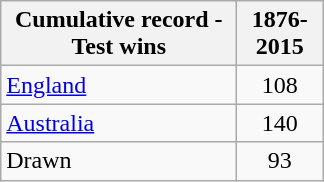<table class="wikitable" style="text-align:center;">
<tr>
<th width="150">Cumulative record - Test wins</th>
<th width="50">1876-2015</th>
</tr>
<tr>
<td style="text-align:left;"><a href='#'>England</a></td>
<td>108</td>
</tr>
<tr>
<td style="text-align:left;"><a href='#'>Australia</a></td>
<td>140</td>
</tr>
<tr>
<td style="text-align:left;">Drawn</td>
<td>93</td>
</tr>
</table>
